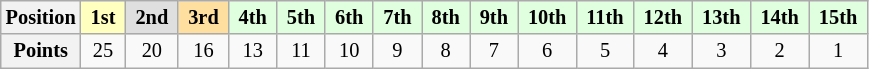<table class="wikitable" style="font-size: 85%; text-align:center">
<tr>
<th>Position</th>
<td style="background:#ffffbf;"> <strong>1st</strong> </td>
<td style="background:#dfdfdf;"> <strong>2nd</strong> </td>
<td style="background:#ffdf9f;"> <strong>3rd</strong> </td>
<td style="background:#dfffdf;"> <strong>4th</strong> </td>
<td style="background:#dfffdf;"> <strong>5th</strong> </td>
<td style="background:#dfffdf;"> <strong>6th</strong> </td>
<td style="background:#dfffdf;"> <strong>7th</strong> </td>
<td style="background:#dfffdf;"> <strong>8th</strong> </td>
<td style="background:#dfffdf;"> <strong>9th</strong> </td>
<td style="background:#dfffdf;"> <strong>10th</strong> </td>
<td style="background:#dfffdf;"> <strong>11th</strong> </td>
<td style="background:#dfffdf;"> <strong>12th</strong> </td>
<td style="background:#dfffdf;"> <strong>13th</strong> </td>
<td style="background:#dfffdf;"> <strong>14th</strong> </td>
<td style="background:#dfffdf;"> <strong>15th</strong> </td>
</tr>
<tr>
<th>Points</th>
<td>25</td>
<td>20</td>
<td>16</td>
<td>13</td>
<td>11</td>
<td>10</td>
<td>9</td>
<td>8</td>
<td>7</td>
<td>6</td>
<td>5</td>
<td>4</td>
<td>3</td>
<td>2</td>
<td>1</td>
</tr>
</table>
